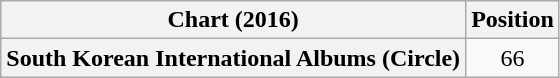<table class="wikitable plainrowheaders">
<tr>
<th>Chart (2016)</th>
<th>Position</th>
</tr>
<tr>
<th scope="row">South Korean International Albums (Circle)</th>
<td align="center">66</td>
</tr>
</table>
